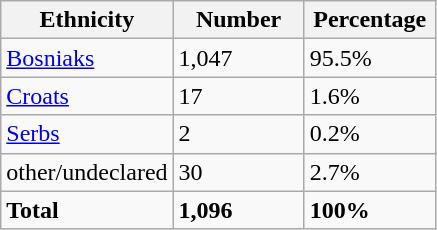<table class="wikitable">
<tr>
<th width="100px">Ethnicity</th>
<th width="80px">Number</th>
<th width="80px">Percentage</th>
</tr>
<tr>
<td><a href='#'>Bosniaks</a></td>
<td>1,047</td>
<td>95.5%</td>
</tr>
<tr>
<td><a href='#'>Croats</a></td>
<td>17</td>
<td>1.6%</td>
</tr>
<tr>
<td><a href='#'>Serbs</a></td>
<td>2</td>
<td>0.2%</td>
</tr>
<tr>
<td>other/undeclared</td>
<td>30</td>
<td>2.7%</td>
</tr>
<tr>
<td><strong>Total</strong></td>
<td><strong>1,096</strong></td>
<td><strong>100%</strong></td>
</tr>
</table>
